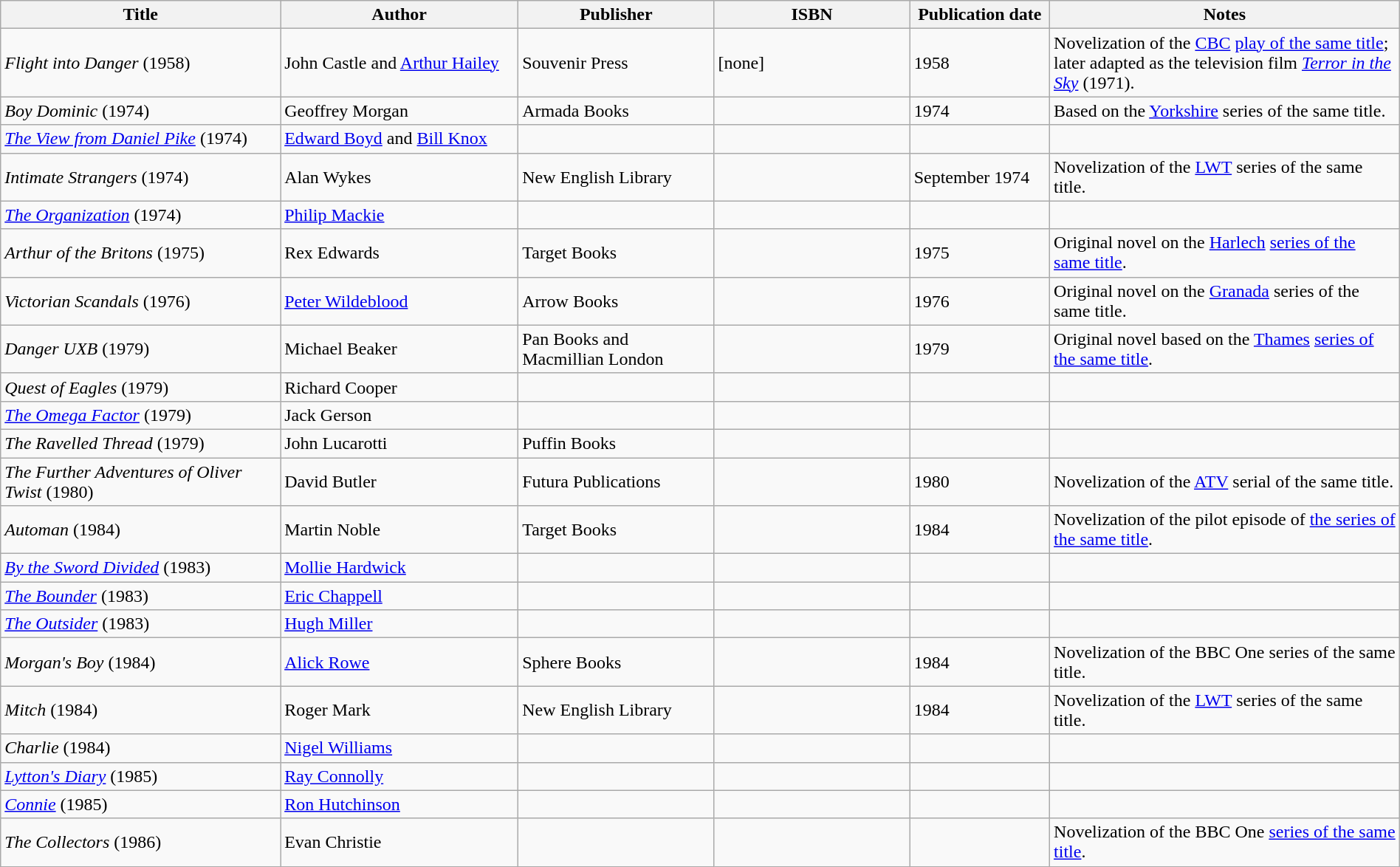<table class="wikitable" style="width:100%;">
<tr>
<th width=20%>Title</th>
<th width=17%>Author</th>
<th width=14%>Publisher</th>
<th width=14%>ISBN</th>
<th width=10%>Publication date</th>
<th width=25%>Notes</th>
</tr>
<tr>
<td><em>Flight into Danger</em> (1958)</td>
<td>John Castle and <a href='#'>Arthur Hailey</a></td>
<td>Souvenir Press</td>
<td>[none]</td>
<td>1958</td>
<td>Novelization of the <a href='#'>CBC</a> <a href='#'>play of the same title</a>; later adapted as the television film <em><a href='#'>Terror in the Sky</a></em> (1971).</td>
</tr>
<tr>
<td><em>Boy Dominic</em> (1974)</td>
<td>Geoffrey Morgan</td>
<td>Armada Books</td>
<td></td>
<td>1974</td>
<td>Based on the <a href='#'>Yorkshire</a> series of the same title.</td>
</tr>
<tr>
<td><em><a href='#'>The View from Daniel Pike</a></em> (1974)</td>
<td><a href='#'>Edward Boyd</a> and <a href='#'>Bill Knox</a></td>
<td></td>
<td></td>
<td></td>
<td></td>
</tr>
<tr>
<td><em>Intimate Strangers</em> (1974)</td>
<td>Alan Wykes</td>
<td>New English Library</td>
<td></td>
<td>September 1974</td>
<td>Novelization of the <a href='#'>LWT</a> series of the same title.</td>
</tr>
<tr>
<td><em><a href='#'>The Organization</a></em> (1974)</td>
<td><a href='#'>Philip Mackie</a></td>
<td></td>
<td></td>
<td></td>
<td></td>
</tr>
<tr>
<td><em>Arthur of the Britons</em> (1975)</td>
<td>Rex Edwards</td>
<td>Target Books</td>
<td></td>
<td>1975</td>
<td>Original novel on the <a href='#'>Harlech</a> <a href='#'>series of the same title</a>.</td>
</tr>
<tr>
<td><em>Victorian Scandals</em> (1976)</td>
<td><a href='#'>Peter Wildeblood</a></td>
<td>Arrow Books</td>
<td></td>
<td>1976</td>
<td>Original novel on the <a href='#'>Granada</a> series of the same title.</td>
</tr>
<tr>
<td><em>Danger UXB</em> (1979)</td>
<td>Michael Beaker</td>
<td>Pan Books and Macmillian London</td>
<td></td>
<td>1979</td>
<td>Original novel based on the <a href='#'>Thames</a> <a href='#'>series of the same title</a>.</td>
</tr>
<tr>
<td><em>Quest of Eagles</em> (1979)</td>
<td>Richard Cooper</td>
<td></td>
<td></td>
<td></td>
<td></td>
</tr>
<tr>
<td><em><a href='#'>The Omega Factor</a></em> (1979)</td>
<td>Jack Gerson</td>
<td></td>
<td></td>
<td></td>
<td></td>
</tr>
<tr>
<td><em>The Ravelled Thread</em> (1979)</td>
<td>John Lucarotti</td>
<td>Puffin Books</td>
<td></td>
<td></td>
<td></td>
</tr>
<tr>
<td><em>The Further Adventures of Oliver Twist</em> (1980)</td>
<td>David Butler</td>
<td>Futura Publications</td>
<td></td>
<td>1980</td>
<td>Novelization of the <a href='#'>ATV</a> serial of the same title.</td>
</tr>
<tr>
<td><em>Automan</em> (1984)</td>
<td>Martin Noble</td>
<td>Target Books</td>
<td></td>
<td>1984</td>
<td>Novelization of the pilot episode of <a href='#'>the series of the same title</a>.</td>
</tr>
<tr>
<td><em><a href='#'>By the Sword Divided</a></em> (1983)</td>
<td><a href='#'>Mollie Hardwick</a></td>
<td></td>
<td></td>
<td></td>
<td></td>
</tr>
<tr>
<td><em><a href='#'>The Bounder</a></em> (1983)</td>
<td><a href='#'>Eric Chappell</a></td>
<td></td>
<td></td>
<td></td>
<td></td>
</tr>
<tr>
<td><em><a href='#'>The Outsider</a></em> (1983)</td>
<td><a href='#'>Hugh Miller</a></td>
<td></td>
<td></td>
<td></td>
<td></td>
</tr>
<tr>
<td><em>Morgan's Boy</em> (1984)</td>
<td><a href='#'>Alick Rowe</a></td>
<td>Sphere Books</td>
<td></td>
<td>1984</td>
<td>Novelization of the BBC One series of the same title.</td>
</tr>
<tr>
<td><em>Mitch</em> (1984)</td>
<td>Roger Mark</td>
<td>New English Library</td>
<td></td>
<td>1984</td>
<td>Novelization of the <a href='#'>LWT</a> series of the same title.</td>
</tr>
<tr>
<td><em>Charlie</em> (1984)</td>
<td><a href='#'>Nigel Williams</a></td>
<td></td>
<td></td>
<td></td>
<td></td>
</tr>
<tr>
<td><em><a href='#'>Lytton's Diary</a></em> (1985)</td>
<td><a href='#'>Ray Connolly</a></td>
<td></td>
<td></td>
<td></td>
<td></td>
</tr>
<tr>
<td><em><a href='#'>Connie</a></em> (1985)</td>
<td><a href='#'>Ron Hutchinson</a></td>
<td></td>
<td></td>
<td></td>
<td></td>
</tr>
<tr>
<td><em>The Collectors</em> (1986)</td>
<td>Evan Christie</td>
<td></td>
<td></td>
<td></td>
<td>Novelization of the BBC One <a href='#'>series of the same title</a>.</td>
</tr>
</table>
